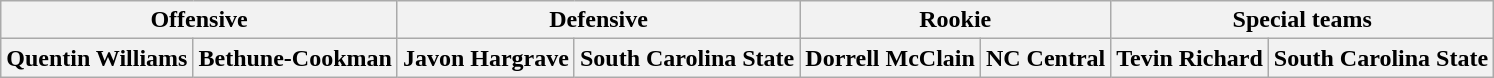<table class="wikitable" border="1">
<tr>
<th colspan="2">Offensive</th>
<th colspan="2">Defensive</th>
<th colspan="2">Rookie</th>
<th colspan="2">Special teams</th>
</tr>
<tr>
<th>Quentin Williams</th>
<th>Bethune-Cookman</th>
<th>Javon Hargrave</th>
<th>South Carolina State</th>
<th>Dorrell McClain</th>
<th>NC Central</th>
<th>Tevin Richard</th>
<th>South Carolina State</th>
</tr>
</table>
